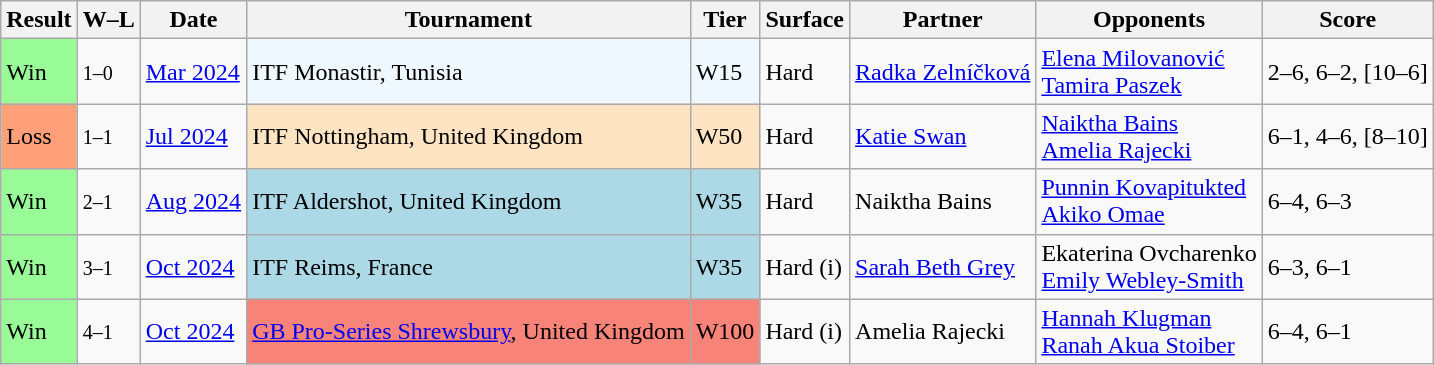<table class="sortable wikitable">
<tr>
<th>Result</th>
<th class="unsortable">W–L</th>
<th>Date</th>
<th>Tournament</th>
<th>Tier</th>
<th>Surface</th>
<th>Partner</th>
<th>Opponents</th>
<th class="unsortable">Score</th>
</tr>
<tr>
<td style="background:#98fb98;">Win</td>
<td><small>1–0</small></td>
<td><a href='#'>Mar 2024</a></td>
<td style="background:#f0f8ff;">ITF Monastir, Tunisia</td>
<td style="background:#f0f8ff;">W15</td>
<td>Hard</td>
<td> <a href='#'>Radka Zelníčková</a></td>
<td> <a href='#'>Elena Milovanović</a> <br>  <a href='#'>Tamira Paszek</a></td>
<td>2–6, 6–2, [10–6]</td>
</tr>
<tr>
<td style="background:#ffa07a;">Loss</td>
<td><small>1–1</small></td>
<td><a href='#'>Jul 2024</a></td>
<td style="background:#ffe4c4;">ITF Nottingham, United Kingdom</td>
<td style="background:#ffe4c4;">W50</td>
<td>Hard</td>
<td> <a href='#'>Katie Swan</a></td>
<td> <a href='#'>Naiktha Bains</a> <br>  <a href='#'>Amelia Rajecki</a></td>
<td>6–1, 4–6, [8–10]</td>
</tr>
<tr>
<td style="background:#98FB98;">Win</td>
<td><small>2–1</small></td>
<td><a href='#'>Aug 2024</a></td>
<td style="background:lightblue;">ITF Aldershot, United Kingdom</td>
<td style="background:lightblue;">W35</td>
<td>Hard</td>
<td> Naiktha Bains</td>
<td> <a href='#'>Punnin Kovapitukted</a> <br>  <a href='#'>Akiko Omae</a></td>
<td>6–4, 6–3</td>
</tr>
<tr>
<td style="background:#98FB98;">Win</td>
<td><small>3–1</small></td>
<td><a href='#'>Oct 2024</a></td>
<td style="background:lightblue;">ITF Reims, France</td>
<td style="background:lightblue;">W35</td>
<td>Hard (i)</td>
<td> <a href='#'>Sarah Beth Grey</a></td>
<td> Ekaterina Ovcharenko<br> <a href='#'>Emily Webley-Smith</a></td>
<td>6–3, 6–1</td>
</tr>
<tr>
<td style="background:#98FB98;">Win</td>
<td><small>4–1</small></td>
<td><a href='#'>Oct 2024</a></td>
<td style="background:#f88379;"><a href='#'>GB Pro-Series Shrewsbury</a>, United Kingdom</td>
<td style="background:#f88379;">W100</td>
<td>Hard (i)</td>
<td> Amelia Rajecki</td>
<td> <a href='#'>Hannah Klugman</a><br> <a href='#'>Ranah Akua Stoiber</a></td>
<td>6–4, 6–1</td>
</tr>
</table>
